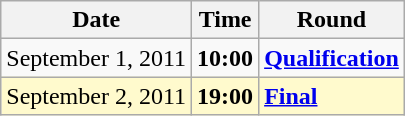<table class="wikitable">
<tr>
<th>Date</th>
<th>Time</th>
<th>Round</th>
</tr>
<tr>
<td>September 1, 2011</td>
<td><strong>10:00</strong></td>
<td><strong><a href='#'>Qualification</a></strong></td>
</tr>
<tr style=background:lemonchiffon>
<td>September 2, 2011</td>
<td><strong>19:00</strong></td>
<td><strong><a href='#'>Final</a></strong></td>
</tr>
</table>
